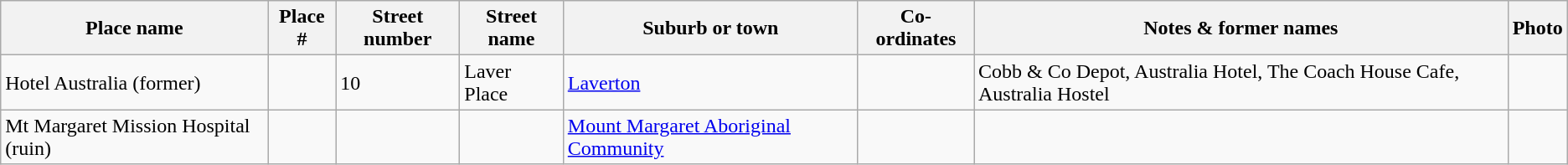<table class="wikitable sortable">
<tr>
<th>Place name</th>
<th>Place #</th>
<th>Street number</th>
<th>Street name</th>
<th>Suburb or town</th>
<th>Co-ordinates</th>
<th class="unsortable">Notes & former names</th>
<th class="unsortable">Photo</th>
</tr>
<tr>
<td>Hotel Australia (former)</td>
<td></td>
<td>10</td>
<td>Laver Place</td>
<td><a href='#'>Laverton</a></td>
<td></td>
<td>Cobb & Co Depot, Australia Hotel, The Coach House Cafe, Australia Hostel</td>
<td></td>
</tr>
<tr>
<td>Mt Margaret Mission Hospital (ruin)</td>
<td></td>
<td></td>
<td></td>
<td><a href='#'>Mount Margaret Aboriginal Community</a></td>
<td></td>
<td></td>
<td></td>
</tr>
</table>
